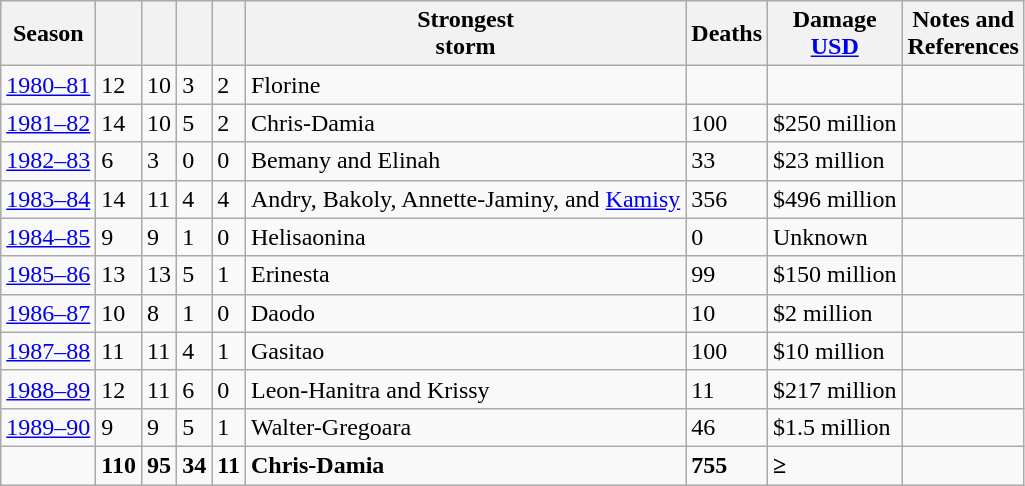<table class="wikitable sortable">
<tr>
<th>Season</th>
<th></th>
<th></th>
<th></th>
<th></th>
<th>Strongest<br>storm</th>
<th>Deaths</th>
<th>Damage<br><a href='#'>USD</a></th>
<th>Notes and<br>References</th>
</tr>
<tr>
<td><a href='#'>1980–81</a></td>
<td>12</td>
<td>10</td>
<td>3</td>
<td>2</td>
<td> Florine</td>
<td></td>
<td></td>
<td></td>
</tr>
<tr>
<td><a href='#'>1981–82</a></td>
<td>14</td>
<td>10</td>
<td>5</td>
<td>2</td>
<td> Chris-Damia</td>
<td>100</td>
<td>$250 million</td>
<td></td>
</tr>
<tr>
<td><a href='#'>1982–83</a></td>
<td>6</td>
<td>3</td>
<td>0</td>
<td>0</td>
<td> Bemany and Elinah</td>
<td>33</td>
<td>$23 million</td>
<td></td>
</tr>
<tr>
<td><a href='#'>1983–84</a></td>
<td>14</td>
<td>11</td>
<td>4</td>
<td>4</td>
<td> Andry, Bakoly, Annette-Jaminy, and <a href='#'>Kamisy</a></td>
<td>356</td>
<td>$496 million</td>
<td></td>
</tr>
<tr>
<td><a href='#'>1984–85</a></td>
<td>9</td>
<td>9</td>
<td>1</td>
<td>0</td>
<td> Helisaonina</td>
<td>0</td>
<td>Unknown</td>
<td></td>
</tr>
<tr>
<td><a href='#'>1985–86</a></td>
<td>13</td>
<td>13</td>
<td>5</td>
<td>1</td>
<td> Erinesta</td>
<td>99</td>
<td>$150 million</td>
<td></td>
</tr>
<tr>
<td><a href='#'>1986–87</a></td>
<td>10</td>
<td>8</td>
<td>1</td>
<td>0</td>
<td> Daodo</td>
<td>10</td>
<td>$2 million</td>
<td></td>
</tr>
<tr>
<td><a href='#'>1987–88</a></td>
<td>11</td>
<td>11</td>
<td>4</td>
<td>1</td>
<td> Gasitao</td>
<td>100</td>
<td>$10 million</td>
<td></td>
</tr>
<tr>
<td><a href='#'>1988–89</a></td>
<td>12</td>
<td>11</td>
<td>6</td>
<td>0</td>
<td> Leon-Hanitra and Krissy</td>
<td>11</td>
<td>$217 million</td>
<td></td>
</tr>
<tr>
<td><a href='#'>1989–90</a></td>
<td>9</td>
<td>9</td>
<td>5</td>
<td>1</td>
<td> Walter-Gregoara</td>
<td>46</td>
<td>$1.5 million</td>
<td></td>
</tr>
<tr>
<td colspan="1"></td>
<td><strong>110</strong></td>
<td><strong>95</strong></td>
<td><strong>34</strong></td>
<td><strong>11</strong></td>
<td><strong>Chris-Damia</strong></td>
<td><strong>755</strong></td>
<td><strong>≥</strong></td>
<td colspan="1"></td>
</tr>
</table>
